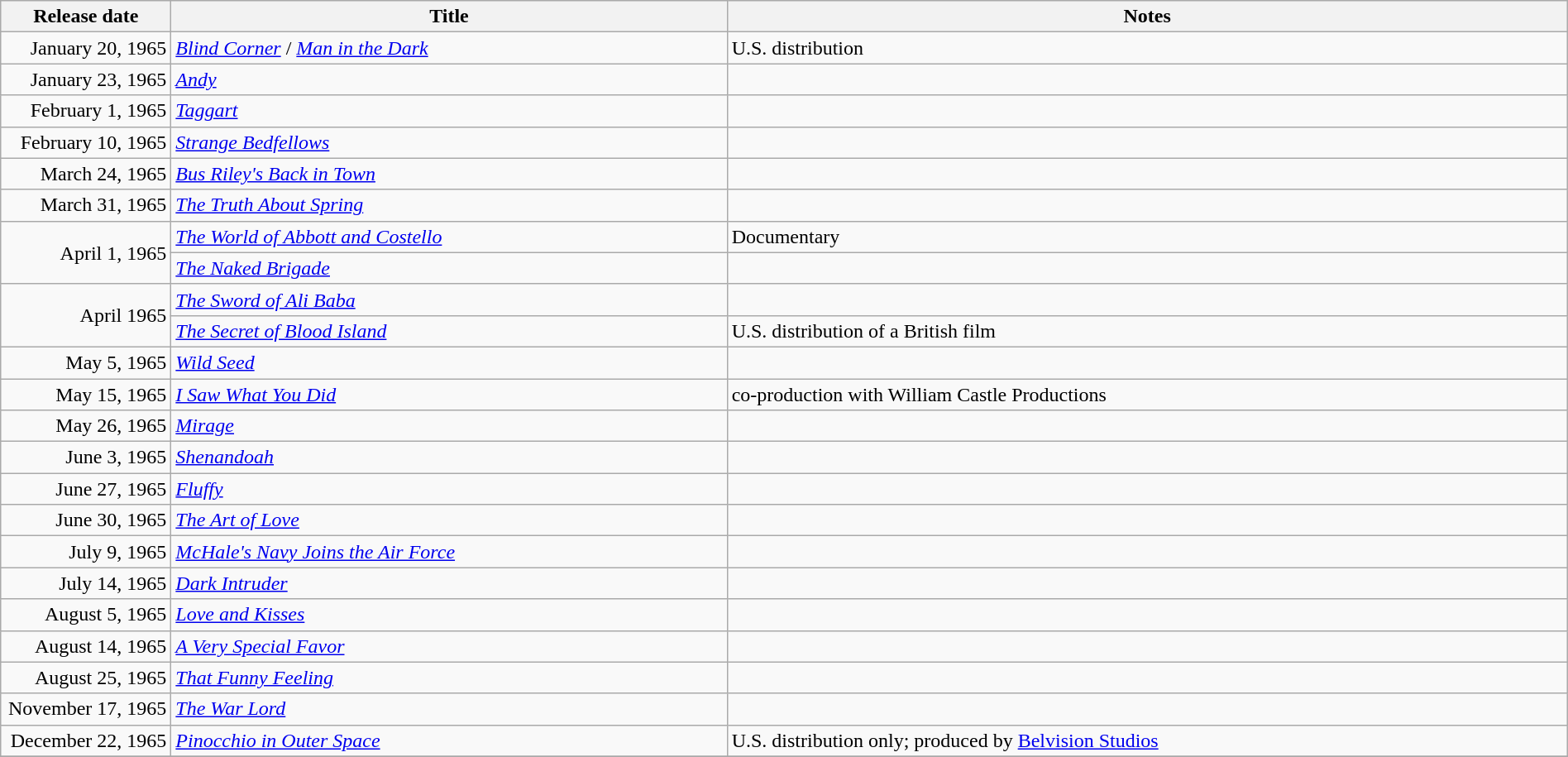<table class="wikitable sortable" style="width:100%;">
<tr>
<th scope="col" style="width:130px;">Release date</th>
<th>Title</th>
<th>Notes</th>
</tr>
<tr>
<td style="text-align:right;">January 20, 1965</td>
<td><em><a href='#'>Blind Corner</a></em> / <em><a href='#'>Man in the Dark</a></em></td>
<td>U.S. distribution</td>
</tr>
<tr>
<td style="text-align:right;">January 23, 1965</td>
<td><em><a href='#'>Andy</a></em></td>
<td></td>
</tr>
<tr>
<td style="text-align:right;">February 1, 1965</td>
<td><em><a href='#'>Taggart</a></em></td>
<td></td>
</tr>
<tr>
<td style="text-align:right;">February 10, 1965</td>
<td><em><a href='#'>Strange Bedfellows</a></em></td>
<td></td>
</tr>
<tr>
<td style="text-align:right;">March 24, 1965</td>
<td><em><a href='#'>Bus Riley's Back in Town</a></em></td>
<td></td>
</tr>
<tr>
<td style="text-align:right;">March 31, 1965</td>
<td><em><a href='#'>The Truth About Spring</a></em></td>
<td></td>
</tr>
<tr>
<td style="text-align:right;" rowspan="2">April 1, 1965</td>
<td><em><a href='#'>The World of Abbott and Costello</a></em></td>
<td>Documentary</td>
</tr>
<tr>
<td><em><a href='#'>The Naked Brigade</a></em></td>
<td></td>
</tr>
<tr>
<td style="text-align:right;" rowspan="2">April 1965</td>
<td><em><a href='#'>The Sword of Ali Baba</a></em></td>
<td></td>
</tr>
<tr>
<td><em><a href='#'>The Secret of Blood Island</a></em></td>
<td>U.S. distribution of a British film</td>
</tr>
<tr>
<td style="text-align:right;">May 5, 1965</td>
<td><em><a href='#'>Wild Seed</a></em></td>
<td></td>
</tr>
<tr>
<td style="text-align:right;">May 15, 1965</td>
<td><em><a href='#'>I Saw What You Did</a></em></td>
<td>co-production with William Castle Productions</td>
</tr>
<tr>
<td style="text-align:right;">May 26, 1965</td>
<td><em><a href='#'>Mirage</a></em></td>
<td></td>
</tr>
<tr>
<td style="text-align:right;">June 3, 1965</td>
<td><em><a href='#'>Shenandoah</a></em></td>
<td></td>
</tr>
<tr>
<td style="text-align:right;">June 27, 1965</td>
<td><em><a href='#'>Fluffy</a></em></td>
<td></td>
</tr>
<tr>
<td style="text-align:right;">June 30, 1965</td>
<td><em><a href='#'>The Art of Love</a></em></td>
<td></td>
</tr>
<tr>
<td style="text-align:right;">July 9, 1965</td>
<td><em><a href='#'>McHale's Navy Joins the Air Force</a></em></td>
<td></td>
</tr>
<tr>
<td style="text-align:right;">July 14, 1965</td>
<td><em><a href='#'>Dark Intruder</a></em></td>
<td></td>
</tr>
<tr>
<td style="text-align:right;">August 5, 1965</td>
<td><em><a href='#'>Love and Kisses</a></em></td>
<td></td>
</tr>
<tr>
<td style="text-align:right;">August 14, 1965</td>
<td><em><a href='#'>A Very Special Favor</a></em></td>
<td></td>
</tr>
<tr>
<td style="text-align:right;">August 25, 1965</td>
<td><em><a href='#'>That Funny Feeling</a></em></td>
<td></td>
</tr>
<tr>
<td style="text-align:right;">November 17, 1965</td>
<td><em><a href='#'>The War Lord</a></em></td>
<td></td>
</tr>
<tr>
<td style="text-align:right;">December 22, 1965</td>
<td><em><a href='#'>Pinocchio in Outer Space</a></em></td>
<td>U.S. distribution only; produced by <a href='#'>Belvision Studios</a></td>
</tr>
<tr>
</tr>
</table>
